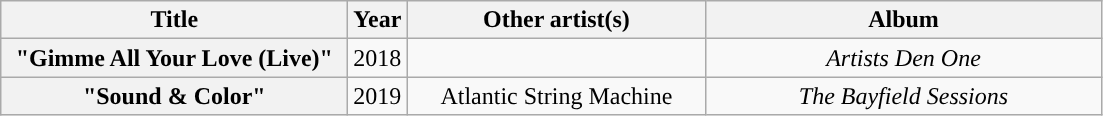<table class="wikitable plainrowheaders" style="text-align:center;">
<tr>
<th scope="col" style="width:14em;">Title</th>
<th scope="col" style="width:2em;">Year</th>
<th scope="col" style="width:12em;">Other artist(s)</th>
<th scope="col" style="width:16em;">Album</th>
</tr>
<tr>
<th scope="row">"Gimme All Your Love (Live)"</th>
<td>2018</td>
<td></td>
<td><em>Artists Den One</em></td>
</tr>
<tr>
<th scope="row">"Sound & Color"</th>
<td>2019</td>
<td>Atlantic String Machine</td>
<td><em>The Bayfield Sessions</em></td>
</tr>
</table>
